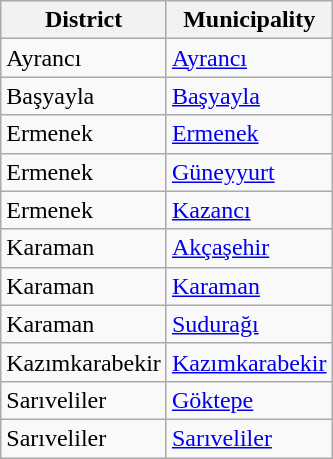<table class="sortable wikitable">
<tr>
<th>District</th>
<th>Municipality</th>
</tr>
<tr>
<td>Ayrancı</td>
<td><a href='#'>Ayrancı</a></td>
</tr>
<tr>
<td>Başyayla</td>
<td><a href='#'>Başyayla</a></td>
</tr>
<tr>
<td>Ermenek</td>
<td><a href='#'>Ermenek</a></td>
</tr>
<tr>
<td>Ermenek</td>
<td><a href='#'>Güneyyurt</a></td>
</tr>
<tr>
<td>Ermenek</td>
<td><a href='#'>Kazancı</a></td>
</tr>
<tr>
<td>Karaman</td>
<td><a href='#'>Akçaşehir</a></td>
</tr>
<tr>
<td>Karaman</td>
<td><a href='#'>Karaman</a></td>
</tr>
<tr>
<td>Karaman</td>
<td><a href='#'>Sudurağı</a></td>
</tr>
<tr>
<td>Kazımkarabekir</td>
<td><a href='#'>Kazımkarabekir</a></td>
</tr>
<tr>
<td>Sarıveliler</td>
<td><a href='#'>Göktepe</a></td>
</tr>
<tr>
<td>Sarıveliler</td>
<td><a href='#'>Sarıveliler</a></td>
</tr>
</table>
